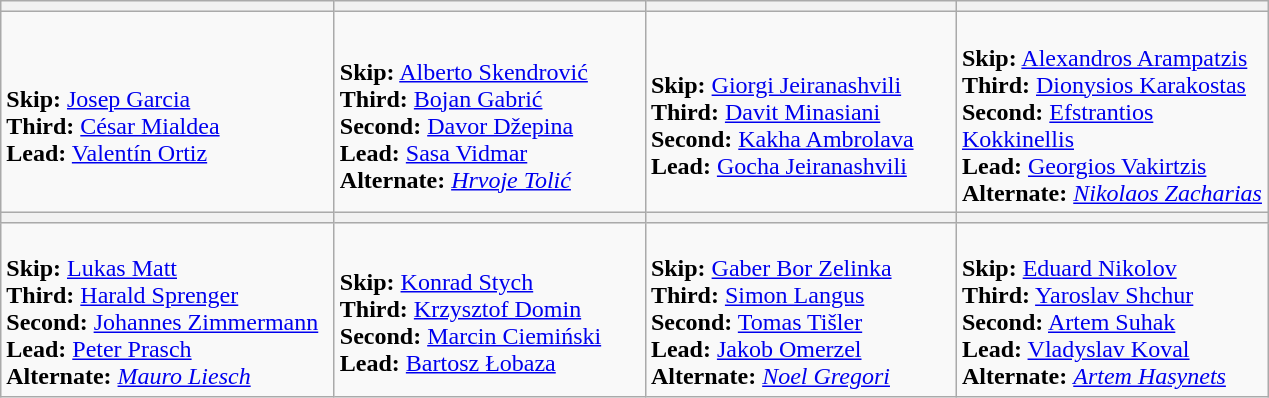<table class="wikitable">
<tr>
<th width=200></th>
<th width=200></th>
<th width=200></th>
<th width=200></th>
</tr>
<tr>
<td><br><strong>Skip:</strong> <a href='#'>Josep Garcia</a><br>
<strong>Third:</strong> <a href='#'>César Mialdea</a><br>
<strong>Lead:</strong> <a href='#'>Valentín Ortiz</a></td>
<td><br><strong>Skip:</strong> <a href='#'>Alberto Skendrović</a><br>
<strong>Third:</strong> <a href='#'>Bojan Gabrić</a><br>
<strong>Second:</strong> <a href='#'>Davor Džepina</a><br>
<strong>Lead:</strong> <a href='#'>Sasa Vidmar</a><br>
<strong>Alternate:</strong> <em><a href='#'>Hrvoje Tolić</a></em></td>
<td><br><strong>Skip:</strong> <a href='#'>Giorgi Jeiranashvili</a><br>
<strong>Third:</strong> <a href='#'>Davit Minasiani</a><br>
<strong>Second:</strong> <a href='#'>Kakha Ambrolava</a><br>
<strong>Lead:</strong> <a href='#'>Gocha Jeiranashvili</a></td>
<td><br><strong>Skip:</strong> <a href='#'>Alexandros Arampatzis</a><br>
<strong>Third:</strong> <a href='#'>Dionysios Karakostas</a><br>
<strong>Second:</strong> <a href='#'>Efstrantios Kokkinellis</a><br>
<strong>Lead:</strong> <a href='#'>Georgios Vakirtzis</a><br>
<strong>Alternate:</strong> <em><a href='#'>Nikolaos Zacharias</a></em></td>
</tr>
<tr>
<th width=215></th>
<th width=200></th>
<th width=200></th>
<th width=200></th>
</tr>
<tr>
<td><br><strong>Skip:</strong> <a href='#'>Lukas Matt</a><br>
<strong>Third:</strong> <a href='#'>Harald Sprenger</a><br>
<strong>Second:</strong> <a href='#'>Johannes Zimmermann</a><br>
<strong>Lead:</strong> <a href='#'>Peter Prasch</a><br>
<strong>Alternate:</strong> <em><a href='#'>Mauro Liesch</a></em></td>
<td><br><strong>Skip:</strong> <a href='#'>Konrad Stych</a><br>
<strong>Third:</strong> <a href='#'>Krzysztof Domin</a><br>
<strong>Second:</strong> <a href='#'>Marcin Ciemiński</a><br>
<strong>Lead:</strong> <a href='#'>Bartosz Łobaza</a></td>
<td><br><strong>Skip:</strong> <a href='#'>Gaber Bor Zelinka</a><br>
<strong>Third:</strong> <a href='#'>Simon Langus</a><br>
<strong>Second:</strong> <a href='#'>Tomas Tišler</a><br>
<strong>Lead:</strong> <a href='#'>Jakob Omerzel</a><br>
<strong>Alternate:</strong> <em><a href='#'>Noel Gregori</a></em></td>
<td><br><strong>Skip:</strong> <a href='#'>Eduard Nikolov</a><br>
<strong>Third:</strong> <a href='#'>Yaroslav Shchur</a><br>
<strong>Second:</strong> <a href='#'>Artem Suhak</a><br>
<strong>Lead:</strong> <a href='#'>Vladyslav Koval</a><br>
<strong>Alternate:</strong> <em><a href='#'>Artem Hasynets</a></em></td>
</tr>
</table>
